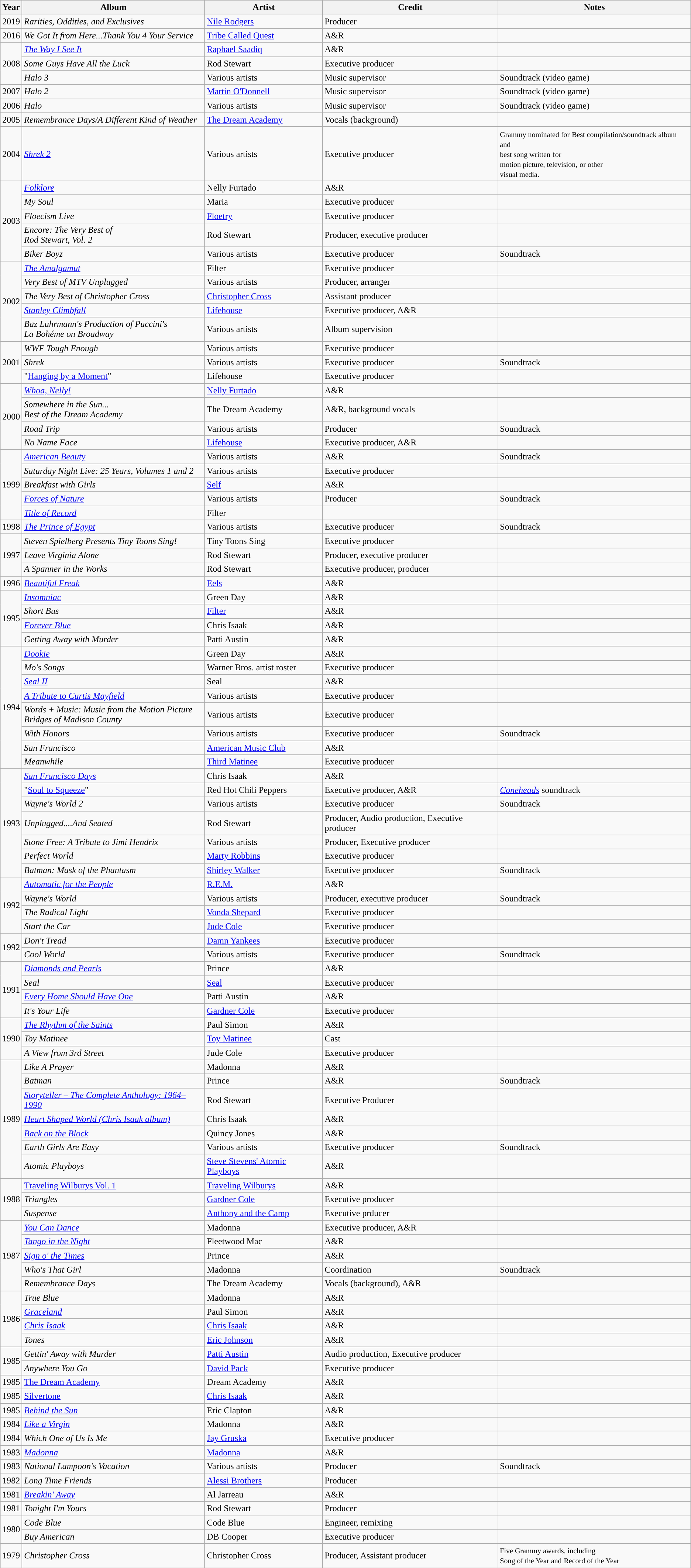<table class="wikitable sortable">
<tr>
<th>Year</th>
<th>Album</th>
<th>Artist</th>
<th>Credit</th>
<th>Notes</th>
</tr>
<tr>
<td>2019</td>
<td><em>Rarities, Oddities, and Exclusives</em></td>
<td><a href='#'>Nile Rodgers</a></td>
<td>Producer</td>
<td></td>
</tr>
<tr>
<td>2016</td>
<td><em>We Got It from Here...Thank You 4 Your Service</em></td>
<td><a href='#'>Tribe Called Quest</a></td>
<td>A&R</td>
<td></td>
</tr>
<tr>
<td rowspan="3">2008</td>
<td><em><a href='#'>The Way I See It</a></em></td>
<td><a href='#'>Raphael Saadiq</a></td>
<td>A&R</td>
<td></td>
</tr>
<tr>
<td><em>Some Guys Have All the Luck</em></td>
<td>Rod Stewart</td>
<td>Executive producer</td>
<td></td>
</tr>
<tr>
<td><em>Halo 3</em></td>
<td>Various artists</td>
<td>Music supervisor</td>
<td>Soundtrack (video game)</td>
</tr>
<tr>
<td>2007</td>
<td><em>Halo 2</em></td>
<td><a href='#'>Martin O'Donnell</a></td>
<td>Music supervisor</td>
<td>Soundtrack (video game)</td>
</tr>
<tr>
<td>2006</td>
<td><em>Halo</em></td>
<td>Various artists</td>
<td>Music supervisor</td>
<td>Soundtrack (video game)</td>
</tr>
<tr>
<td>2005</td>
<td><em>Remembrance Days/A Different Kind of Weather</em></td>
<td><a href='#'>The Dream Academy</a></td>
<td>Vocals (background)</td>
<td></td>
</tr>
<tr>
<td>2004</td>
<td><em><a href='#'>Shrek 2</a></em></td>
<td>Various artists</td>
<td>Executive producer</td>
<td><small>Grammy nominated for</small> <small>Best compilation/</small><small>soundtrack album and</small><br><small>best song written</small> <small>for<br> motion picture, television,</small> <small>or other <br>visual media.</small></td>
</tr>
<tr>
<td rowspan="5">2003</td>
<td><a href='#'><em>Folklore</em></a></td>
<td>Nelly Furtado</td>
<td>A&R</td>
<td></td>
</tr>
<tr>
<td><em>My Soul</em></td>
<td>Maria</td>
<td>Executive producer</td>
<td></td>
</tr>
<tr>
<td><em>Floecism Live</em></td>
<td><a href='#'>Floetry</a></td>
<td>Executive producer</td>
<td></td>
</tr>
<tr>
<td><em>Encore: The Very Best of <br>Rod Stewart, Vol. 2</em></td>
<td>Rod Stewart</td>
<td>Producer, executive producer</td>
<td></td>
</tr>
<tr>
<td><em>Biker Boyz</em></td>
<td>Various artists</td>
<td>Executive producer</td>
<td>Soundtrack</td>
</tr>
<tr>
<td rowspan="5">2002</td>
<td><em><a href='#'>The Amalgamut</a></em></td>
<td>Filter</td>
<td>Executive producer</td>
<td></td>
</tr>
<tr>
<td><em>Very Best of MTV Unplugged</em></td>
<td>Various artists</td>
<td>Producer, arranger</td>
<td></td>
</tr>
<tr>
<td><em>The Very Best of Christopher Cross</em></td>
<td><a href='#'>Christopher Cross</a></td>
<td>Assistant producer</td>
<td></td>
</tr>
<tr>
<td><em><a href='#'>Stanley Climbfall</a></em></td>
<td><a href='#'>Lifehouse</a></td>
<td>Executive producer, A&R</td>
<td></td>
</tr>
<tr>
<td><em>Baz Luhrmann's Production of Puccini's <br>La Bohéme on Broadway</em></td>
<td>Various artists</td>
<td>Album supervision</td>
<td></td>
</tr>
<tr>
<td rowspan="3">2001</td>
<td><em>WWF Tough Enough</em></td>
<td>Various artists</td>
<td>Executive producer</td>
<td></td>
</tr>
<tr>
<td><em>Shrek</em></td>
<td>Various artists</td>
<td>Executive producer</td>
<td>Soundtrack</td>
</tr>
<tr>
<td>"<a href='#'>Hanging by a Moment</a>"</td>
<td>Lifehouse</td>
<td>Executive producer</td>
<td></td>
</tr>
<tr>
<td rowspan="4">2000</td>
<td><em><a href='#'>Whoa, Nelly!</a></em></td>
<td><a href='#'>Nelly Furtado</a></td>
<td>A&R</td>
<td></td>
</tr>
<tr>
<td><em>Somewhere in the Sun... <br> Best of the Dream Academy</em></td>
<td>The Dream Academy</td>
<td>A&R, background vocals</td>
<td></td>
</tr>
<tr>
<td><em>Road Trip</em></td>
<td>Various artists</td>
<td>Producer</td>
<td>Soundtrack</td>
</tr>
<tr>
<td><em>No Name Face</em></td>
<td><a href='#'>Lifehouse</a></td>
<td>Executive producer, A&R</td>
<td></td>
</tr>
<tr>
<td rowspan="5">1999</td>
<td><a href='#'><em>American Beauty</em></a></td>
<td>Various artists</td>
<td>A&R</td>
<td>Soundtrack</td>
</tr>
<tr>
<td><em>Saturday Night Live: 25 Years, Volumes 1 and 2</em></td>
<td>Various artists</td>
<td>Executive producer</td>
<td></td>
</tr>
<tr>
<td><em>Breakfast with Girls</em></td>
<td><a href='#'>Self</a></td>
<td>A&R</td>
<td></td>
</tr>
<tr>
<td><a href='#'><em>Forces of Nature</em></a></td>
<td>Various artists</td>
<td>Producer</td>
<td>Soundtrack</td>
</tr>
<tr>
<td><em><a href='#'>Title of Record</a></em></td>
<td>Filter</td>
<td></td>
<td></td>
</tr>
<tr>
<td>1998</td>
<td><a href='#'><em>The Prince of Egypt</em></a></td>
<td>Various artists</td>
<td>Executive producer</td>
<td>Soundtrack</td>
</tr>
<tr>
<td rowspan="3">1997</td>
<td><em>Steven Spielberg Presents Tiny Toons Sing!</em></td>
<td>Tiny Toons Sing</td>
<td>Executive producer</td>
<td></td>
</tr>
<tr>
<td><em>Leave Virginia Alone</em></td>
<td>Rod Stewart</td>
<td>Producer, executive producer</td>
<td></td>
</tr>
<tr>
<td><em>A Spanner in the Works</em></td>
<td>Rod Stewart</td>
<td>Executive producer, producer</td>
<td></td>
</tr>
<tr>
<td>1996</td>
<td><em><a href='#'>Beautiful Freak</a></em></td>
<td><a href='#'>Eels</a></td>
<td>A&R</td>
<td></td>
</tr>
<tr>
<td rowspan="4">1995</td>
<td><a href='#'><em>Insomniac</em></a></td>
<td>Green Day</td>
<td>A&R</td>
<td></td>
</tr>
<tr>
<td><em>Short Bus</em></td>
<td><a href='#'>Filter</a></td>
<td>A&R</td>
<td></td>
</tr>
<tr>
<td><a href='#'><em>Forever Blue</em></a></td>
<td>Chris Isaak</td>
<td>A&R</td>
<td></td>
</tr>
<tr>
<td><em>Getting Away with Murder</em></td>
<td>Patti Austin</td>
<td>A&R</td>
<td></td>
</tr>
<tr>
<td rowspan="8">1994</td>
<td><em><a href='#'>Dookie</a></em></td>
<td>Green Day</td>
<td>A&R</td>
<td></td>
</tr>
<tr>
<td><em>Mo's Songs</em></td>
<td>Warner Bros. artist roster</td>
<td>Executive producer</td>
<td></td>
</tr>
<tr>
<td><em><a href='#'>Seal II</a></em></td>
<td>Seal</td>
<td>A&R</td>
<td></td>
</tr>
<tr>
<td><em><a href='#'>A Tribute to Curtis Mayfield</a></em></td>
<td>Various artists</td>
<td>Executive producer</td>
<td></td>
</tr>
<tr>
<td><em>Words + Music: Music from the Motion Picture<br>Bridges of Madison County</em></td>
<td>Various artists</td>
<td>Executive producer</td>
<td></td>
</tr>
<tr>
<td><em>With Honors</em></td>
<td>Various artists</td>
<td>Executive producer</td>
<td>Soundtrack</td>
</tr>
<tr>
<td><em>San Francisco</em></td>
<td><a href='#'>American Music Club</a></td>
<td>A&R</td>
<td></td>
</tr>
<tr>
<td><em>Meanwhile</em></td>
<td><a href='#'>Third Matinee</a></td>
<td>Executive producer</td>
<td></td>
</tr>
<tr>
<td rowspan="7">1993</td>
<td><em><a href='#'>San Francisco Days</a></em></td>
<td>Chris Isaak</td>
<td>A&R</td>
<td></td>
</tr>
<tr>
<td>"<a href='#'>Soul to Squeeze</a>"</td>
<td>Red Hot Chili Peppers</td>
<td>Executive producer, A&R</td>
<td><a href='#'><em>Coneheads</em></a> soundtrack</td>
</tr>
<tr>
<td><em>Wayne's World 2</em></td>
<td>Various artists</td>
<td>Executive producer</td>
<td>Soundtrack</td>
</tr>
<tr>
<td><em>Unplugged....And Seated</em></td>
<td>Rod Stewart</td>
<td>Producer, Audio production, Executive producer</td>
<td></td>
</tr>
<tr>
<td><em>Stone Free: A Tribute to Jimi Hendrix</em></td>
<td>Various artists</td>
<td>Producer, Executive producer</td>
<td></td>
</tr>
<tr>
<td><em>Perfect World</em></td>
<td><a href='#'>Marty Robbins</a></td>
<td>Executive producer</td>
<td></td>
</tr>
<tr>
<td><em>Batman: Mask of the Phantasm</em></td>
<td><a href='#'>Shirley Walker</a></td>
<td>Executive producer</td>
<td>Soundtrack</td>
</tr>
<tr>
<td rowspan="4">1992</td>
<td><em><a href='#'>Automatic for the People</a></em></td>
<td><a href='#'>R.E.M.</a></td>
<td>A&R</td>
<td></td>
</tr>
<tr>
<td><em>Wayne's World</em></td>
<td>Various artists</td>
<td>Producer, executive producer</td>
<td>Soundtrack</td>
</tr>
<tr>
<td><em>The Radical Light</em></td>
<td><a href='#'>Vonda Shepard</a></td>
<td>Executive producer</td>
<td></td>
</tr>
<tr>
<td><em>Start the Car</em></td>
<td><a href='#'>Jude Cole</a></td>
<td>Executive producer</td>
<td></td>
</tr>
<tr>
<td rowspan="2">1992</td>
<td><em>Don't Tread</em></td>
<td><a href='#'>Damn Yankees</a></td>
<td>Executive producer</td>
<td></td>
</tr>
<tr>
<td><em>Cool World</em></td>
<td>Various artists</td>
<td>Executive producer</td>
<td>Soundtrack</td>
</tr>
<tr>
<td rowspan="4">1991</td>
<td><em><a href='#'>Diamonds and Pearls</a></em></td>
<td>Prince</td>
<td>A&R</td>
<td></td>
</tr>
<tr>
<td><em>Seal</em></td>
<td><a href='#'>Seal</a></td>
<td>Executive producer</td>
<td></td>
</tr>
<tr>
<td><a href='#'><em>Every Home Should Have One</em></a></td>
<td>Patti Austin</td>
<td>A&R</td>
<td></td>
</tr>
<tr>
<td><em>It's Your Life</em></td>
<td><a href='#'>Gardner Cole</a></td>
<td>Executive producer</td>
<td></td>
</tr>
<tr>
<td rowspan="3">1990</td>
<td><em><a href='#'>The Rhythm of the Saints</a></em></td>
<td>Paul Simon</td>
<td>A&R</td>
<td></td>
</tr>
<tr>
<td><em>Toy Matinee</em></td>
<td><a href='#'>Toy Matinee</a></td>
<td>Cast</td>
<td></td>
</tr>
<tr>
<td><em>A View from 3rd Street</em></td>
<td>Jude Cole</td>
<td>Executive producer</td>
<td></td>
</tr>
<tr>
<td rowspan="7">1989</td>
<td><em>Like A Prayer</em></td>
<td>Madonna</td>
<td>A&R</td>
<td></td>
</tr>
<tr>
<td><em>Batman</em></td>
<td>Prince</td>
<td>A&R</td>
<td>Soundtrack</td>
</tr>
<tr>
<td><em><a href='#'>Storyteller – The Complete Anthology: 1964–1990</a></em></td>
<td>Rod Stewart</td>
<td>Executive Producer</td>
<td></td>
</tr>
<tr>
<td><em><a href='#'>Heart Shaped World (Chris Isaak album)</a></em></td>
<td>Chris Isaak</td>
<td>A&R</td>
<td></td>
</tr>
<tr>
<td><em><a href='#'>Back on the Block</a></em></td>
<td>Quincy Jones</td>
<td>A&R</td>
<td></td>
</tr>
<tr>
<td><em>Earth Girls Are Easy</em></td>
<td>Various artists</td>
<td>Executive producer</td>
<td>Soundtrack</td>
</tr>
<tr>
<td><em>Atomic Playboys</em></td>
<td><a href='#'>Steve Stevens' Atomic Playboys</a></td>
<td>A&R</td>
<td></td>
</tr>
<tr>
<td rowspan="3">1988</td>
<td><a href='#'>Traveling Wilburys Vol. 1</a></td>
<td><a href='#'>Traveling Wilburys</a></td>
<td>A&R</td>
<td></td>
</tr>
<tr>
<td><em>Triangles</em></td>
<td><a href='#'>Gardner Cole</a></td>
<td>Executive producer</td>
<td></td>
</tr>
<tr>
<td><em>Suspense</em></td>
<td><a href='#'>Anthony and the Camp</a></td>
<td>Executive prducer</td>
<td></td>
</tr>
<tr>
<td rowspan="5">1987</td>
<td><em><a href='#'>You Can Dance</a></em></td>
<td>Madonna</td>
<td>Executive producer, A&R</td>
<td></td>
</tr>
<tr>
<td><em><a href='#'>Tango in the Night</a></em></td>
<td>Fleetwood Mac</td>
<td>A&R</td>
<td></td>
</tr>
<tr>
<td><em><a href='#'>Sign o' the Times</a></em></td>
<td>Prince</td>
<td>A&R</td>
<td></td>
</tr>
<tr>
<td><em>Who's That Girl</em></td>
<td>Madonna</td>
<td>Coordination</td>
<td>Soundtrack</td>
</tr>
<tr>
<td><em>Remembrance Days</em></td>
<td>The Dream Academy</td>
<td>Vocals (background), A&R</td>
<td></td>
</tr>
<tr>
<td rowspan="4">1986</td>
<td><em>True Blue</em></td>
<td>Madonna</td>
<td>A&R</td>
<td></td>
</tr>
<tr>
<td><a href='#'><em>Graceland</em></a></td>
<td>Paul Simon</td>
<td>A&R</td>
<td></td>
</tr>
<tr>
<td><a href='#'><em>Chris Isaak</em></a></td>
<td><a href='#'>Chris Isaak</a></td>
<td>A&R</td>
<td></td>
</tr>
<tr>
<td><em>Tones</em></td>
<td><a href='#'>Eric Johnson</a></td>
<td>A&R</td>
<td></td>
</tr>
<tr>
<td rowspan="2">1985</td>
<td><em>Gettin' Away with Murder</em></td>
<td><a href='#'>Patti Austin</a></td>
<td>Audio production, Executive producer</td>
<td></td>
</tr>
<tr>
<td><em>Anywhere You Go</em></td>
<td><a href='#'>David Pack</a></td>
<td>Executive producer</td>
<td></td>
</tr>
<tr>
<td>1985</td>
<td><a href='#'>The Dream Academy</a></td>
<td>Dream Academy</td>
<td>A&R</td>
<td></td>
</tr>
<tr>
<td>1985</td>
<td><a href='#'>Silvertone</a></td>
<td><a href='#'>Chris Isaak</a></td>
<td>A&R</td>
<td></td>
</tr>
<tr>
<td>1985</td>
<td><a href='#'><em>Behind the Sun</em></a></td>
<td>Eric Clapton</td>
<td>A&R</td>
<td></td>
</tr>
<tr>
<td>1984</td>
<td><a href='#'><em>Like a Virgin</em></a></td>
<td>Madonna</td>
<td>A&R</td>
<td></td>
</tr>
<tr>
<td>1984</td>
<td><em>Which One of Us Is Me</em></td>
<td><a href='#'>Jay Gruska</a></td>
<td>Executive producer</td>
<td></td>
</tr>
<tr>
<td>1983</td>
<td><a href='#'><em>Madonna</em></a></td>
<td><a href='#'>Madonna</a></td>
<td>A&R</td>
<td></td>
</tr>
<tr>
<td>1983</td>
<td><em>National Lampoon's Vacation</em></td>
<td>Various artists</td>
<td>Producer</td>
<td>Soundtrack</td>
</tr>
<tr>
<td>1982</td>
<td><em>Long Time Friends</em></td>
<td><a href='#'>Alessi Brothers</a></td>
<td>Producer</td>
<td></td>
</tr>
<tr>
<td>1981</td>
<td><a href='#'><em>Breakin' Away</em></a></td>
<td>Al Jarreau</td>
<td>A&R</td>
<td></td>
</tr>
<tr>
<td>1981</td>
<td><em>Tonight I'm Yours</em></td>
<td>Rod Stewart</td>
<td>Producer</td>
<td></td>
</tr>
<tr>
<td rowspan="2">1980</td>
<td><em>Code Blue</em></td>
<td>Code Blue</td>
<td>Engineer, remixing</td>
<td></td>
</tr>
<tr>
<td><em>Buy American</em></td>
<td>DB Cooper</td>
<td>Executive producer</td>
<td></td>
</tr>
<tr>
<td>1979</td>
<td><em>Christopher Cross</em></td>
<td>Christopher Cross</td>
<td>Producer, Assistant producer</td>
<td><small>Five Grammy awards, including <br>Song of the Year and</small> <small>Record of the Year</small></td>
</tr>
</table>
